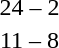<table style="text-align:center">
<tr>
<th width=200></th>
<th width=100></th>
<th width=200></th>
</tr>
<tr>
<td align=right><strong></strong></td>
<td>24 – 2</td>
<td align=left></td>
</tr>
<tr>
<td align=right><strong></strong></td>
<td>11 – 8</td>
<td align=left></td>
</tr>
</table>
